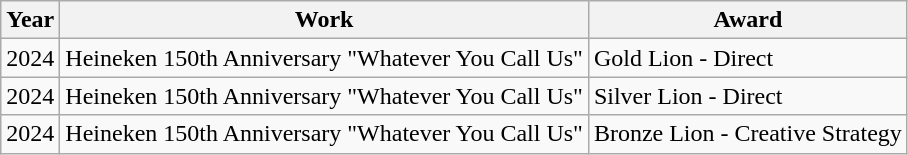<table class="wikitable">
<tr>
<th>Year</th>
<th>Work</th>
<th>Award</th>
</tr>
<tr>
<td>2024</td>
<td>Heineken 150th Anniversary "Whatever You Call Us"</td>
<td>Gold Lion - Direct</td>
</tr>
<tr>
<td>2024</td>
<td>Heineken 150th Anniversary "Whatever You Call Us"</td>
<td>Silver Lion - Direct</td>
</tr>
<tr>
<td>2024</td>
<td>Heineken 150th Anniversary "Whatever You Call Us"</td>
<td>Bronze Lion - Creative Strategy</td>
</tr>
</table>
